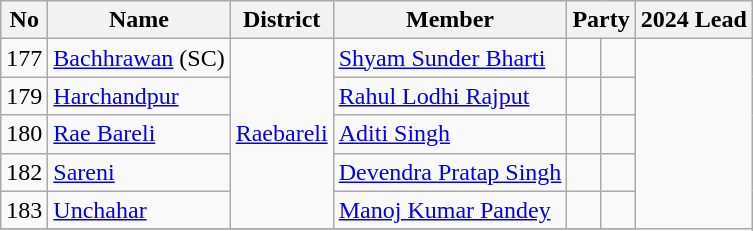<table class="wikitable sortable">
<tr>
<th>No</th>
<th>Name</th>
<th>District</th>
<th>Member</th>
<th colspan="2">Party</th>
<th colspan="2">2024 Lead</th>
</tr>
<tr>
<td>177</td>
<td><a href='#'>Bachhrawan</a> (SC)</td>
<td rowspan="5"><a href='#'>Raebareli</a></td>
<td><a href='#'>Shyam Sunder Bharti</a></td>
<td></td>
<td></td>
</tr>
<tr>
<td>179</td>
<td><a href='#'>Harchandpur</a></td>
<td><a href='#'>Rahul Lodhi Rajput</a></td>
<td></td>
<td></td>
</tr>
<tr>
<td>180</td>
<td><a href='#'>Rae Bareli</a></td>
<td><a href='#'>Aditi Singh</a></td>
<td></td>
<td></td>
</tr>
<tr>
<td>182</td>
<td><a href='#'>Sareni</a></td>
<td><a href='#'>Devendra Pratap Singh</a></td>
<td></td>
<td></td>
</tr>
<tr>
<td>183</td>
<td><a href='#'>Unchahar</a></td>
<td><a href='#'>Manoj Kumar Pandey</a></td>
<td></td>
<td></td>
</tr>
<tr>
</tr>
</table>
